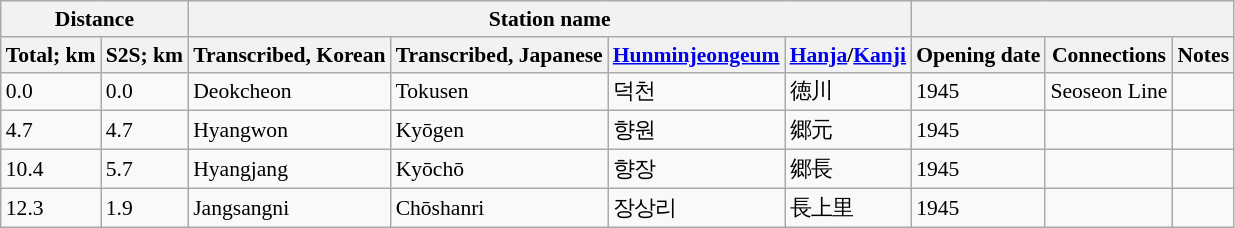<table class="wikitable" style="font-size:90%;">
<tr>
<th colspan="2">Distance</th>
<th colspan="4">Station name</th>
<th colspan="3"></th>
</tr>
<tr>
<th>Total; km</th>
<th>S2S; km</th>
<th>Transcribed, Korean</th>
<th>Transcribed, Japanese</th>
<th><a href='#'>Hunminjeongeum</a></th>
<th><a href='#'>Hanja</a>/<a href='#'>Kanji</a></th>
<th>Opening date</th>
<th>Connections</th>
<th>Notes</th>
</tr>
<tr>
<td>0.0</td>
<td>0.0</td>
<td>Deokcheon</td>
<td>Tokusen</td>
<td>덕천</td>
<td>徳川</td>
<td>1945</td>
<td>Seoseon Line</td>
<td></td>
</tr>
<tr>
<td>4.7</td>
<td>4.7</td>
<td>Hyangwon</td>
<td>Kyōgen</td>
<td>향원</td>
<td>郷元</td>
<td>1945</td>
<td></td>
<td></td>
</tr>
<tr>
<td>10.4</td>
<td>5.7</td>
<td>Hyangjang</td>
<td>Kyōchō</td>
<td>향장</td>
<td>郷長</td>
<td>1945</td>
<td></td>
<td></td>
</tr>
<tr>
<td>12.3</td>
<td>1.9</td>
<td>Jangsangni</td>
<td>Chōshanri</td>
<td>장상리</td>
<td>長上里</td>
<td>1945</td>
<td></td>
<td></td>
</tr>
</table>
